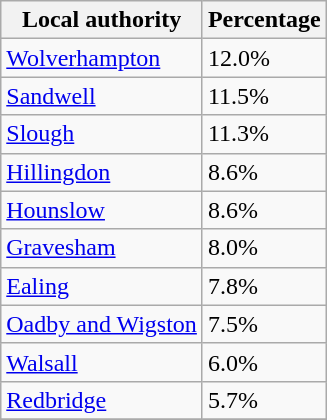<table class="sortable wikitable floatright">
<tr>
<th>Local authority</th>
<th>Percentage</th>
</tr>
<tr>
<td><a href='#'>Wolverhampton</a></td>
<td>12.0%</td>
</tr>
<tr>
<td><a href='#'>Sandwell</a></td>
<td>11.5%</td>
</tr>
<tr>
<td><a href='#'>Slough</a></td>
<td>11.3%</td>
</tr>
<tr>
<td><a href='#'>Hillingdon</a></td>
<td>8.6%</td>
</tr>
<tr>
<td><a href='#'>Hounslow</a></td>
<td>8.6%</td>
</tr>
<tr>
<td><a href='#'>Gravesham</a></td>
<td>8.0%</td>
</tr>
<tr>
<td><a href='#'>Ealing</a></td>
<td>7.8%</td>
</tr>
<tr>
<td><a href='#'>Oadby and Wigston</a></td>
<td>7.5%</td>
</tr>
<tr>
<td><a href='#'>Walsall</a></td>
<td>6.0%</td>
</tr>
<tr>
<td><a href='#'>Redbridge</a></td>
<td>5.7%</td>
</tr>
<tr>
</tr>
</table>
